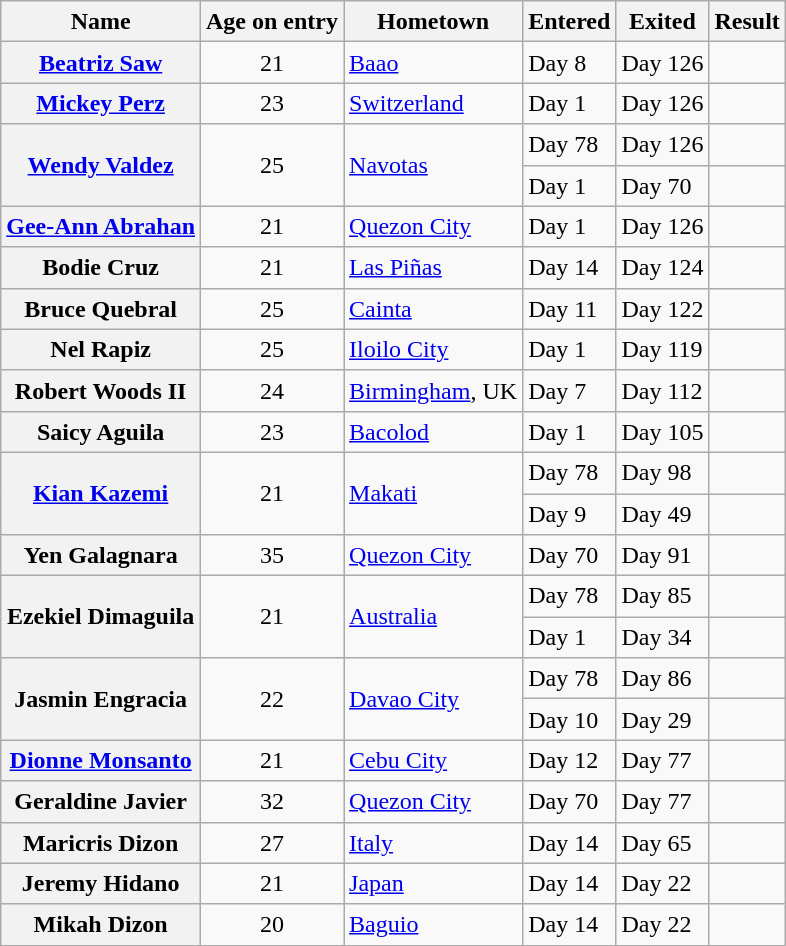<table class="wikitable sortable" style="font-size:100%; line-height:20px;">
<tr>
<th>Name</th>
<th>Age on entry</th>
<th>Hometown</th>
<th>Entered</th>
<th>Exited</th>
<th>Result</th>
</tr>
<tr>
<th><a href='#'>Beatriz Saw</a></th>
<td align="center">21</td>
<td><a href='#'>Baao</a></td>
<td>Day 8</td>
<td>Day 126</td>
<td></td>
</tr>
<tr>
<th><a href='#'>Mickey Perz</a></th>
<td align="center">23</td>
<td><a href='#'>Switzerland</a></td>
<td>Day 1</td>
<td>Day 126</td>
<td></td>
</tr>
<tr>
<th rowspan="2"><a href='#'>Wendy Valdez</a></th>
<td rowspan="2" align="center">25</td>
<td rowspan="2"><a href='#'>Navotas</a></td>
<td>Day 78</td>
<td>Day 126</td>
<td></td>
</tr>
<tr>
<td>Day 1</td>
<td>Day 70</td>
<td></td>
</tr>
<tr>
<th><a href='#'>Gee-Ann Abrahan</a></th>
<td align="center">21</td>
<td><a href='#'>Quezon City</a></td>
<td>Day 1</td>
<td>Day 126</td>
<td></td>
</tr>
<tr>
<th>Bodie Cruz</th>
<td align="center">21</td>
<td><a href='#'>Las Piñas</a></td>
<td>Day 14</td>
<td>Day 124</td>
<td></td>
</tr>
<tr>
<th>Bruce Quebral</th>
<td align="center">25</td>
<td><a href='#'>Cainta</a></td>
<td>Day 11</td>
<td>Day 122</td>
<td></td>
</tr>
<tr>
<th>Nel Rapiz</th>
<td align="center">25</td>
<td><a href='#'>Iloilo City</a></td>
<td>Day 1</td>
<td>Day 119</td>
<td></td>
</tr>
<tr>
<th>Robert Woods II</th>
<td align="center">24</td>
<td><a href='#'>Birmingham</a>, UK</td>
<td>Day 7</td>
<td>Day 112</td>
<td></td>
</tr>
<tr>
<th>Saicy Aguila</th>
<td align="center">23</td>
<td><a href='#'>Bacolod</a></td>
<td>Day 1</td>
<td>Day 105</td>
<td></td>
</tr>
<tr>
<th rowspan="2"><a href='#'>Kian Kazemi</a></th>
<td rowspan="2" align="center">21</td>
<td rowspan="2"><a href='#'>Makati</a></td>
<td>Day 78</td>
<td>Day 98</td>
<td></td>
</tr>
<tr>
<td>Day 9</td>
<td>Day 49</td>
<td></td>
</tr>
<tr>
<th>Yen Galagnara</th>
<td align="center">35</td>
<td><a href='#'>Quezon City</a></td>
<td>Day 70</td>
<td>Day 91</td>
<td></td>
</tr>
<tr>
<th rowspan="2">Ezekiel Dimaguila</th>
<td rowspan="2" align="center">21</td>
<td rowspan="2"><a href='#'>Australia</a></td>
<td>Day 78</td>
<td>Day 85</td>
<td></td>
</tr>
<tr>
<td>Day 1</td>
<td>Day 34</td>
<td></td>
</tr>
<tr>
<th rowspan="2">Jasmin Engracia</th>
<td rowspan="2" align="center">22</td>
<td rowspan="2"><a href='#'>Davao City</a></td>
<td>Day 78</td>
<td>Day 86</td>
<td></td>
</tr>
<tr>
<td>Day 10</td>
<td>Day 29</td>
<td></td>
</tr>
<tr>
<th><a href='#'>Dionne Monsanto</a></th>
<td align="center">21</td>
<td><a href='#'>Cebu City</a></td>
<td>Day 12</td>
<td>Day 77</td>
<td></td>
</tr>
<tr>
<th>Geraldine Javier</th>
<td align="center">32</td>
<td><a href='#'>Quezon City</a></td>
<td>Day 70</td>
<td>Day 77</td>
<td></td>
</tr>
<tr>
<th>Maricris Dizon</th>
<td align="center">27</td>
<td><a href='#'>Italy</a></td>
<td>Day 14</td>
<td>Day 65</td>
<td></td>
</tr>
<tr>
<th>Jeremy Hidano</th>
<td align="center">21</td>
<td><a href='#'>Japan</a></td>
<td>Day 14</td>
<td>Day 22</td>
<td></td>
</tr>
<tr>
<th>Mikah Dizon</th>
<td align="center">20</td>
<td><a href='#'>Baguio</a></td>
<td>Day 14</td>
<td>Day 22</td>
<td></td>
</tr>
</table>
